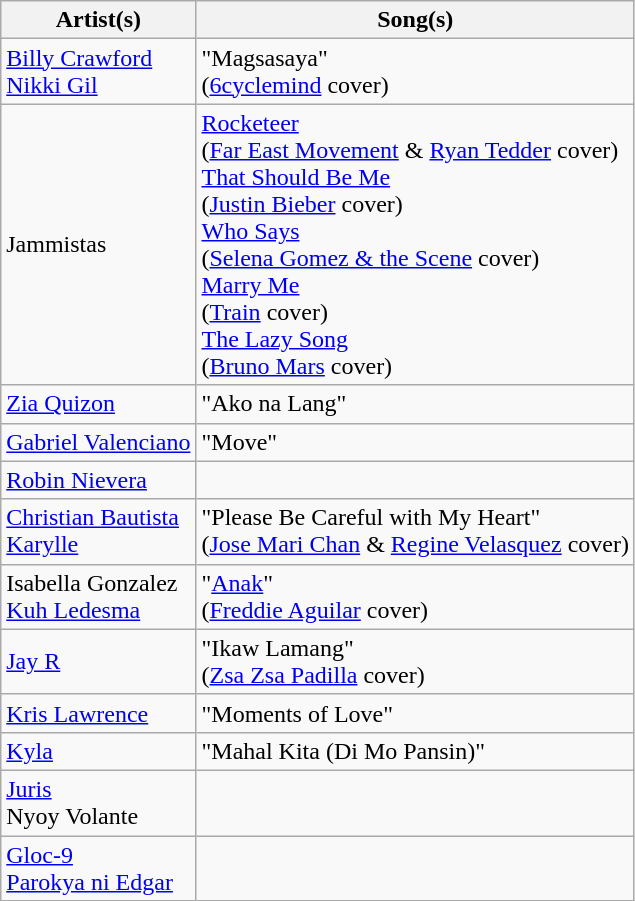<table class="wikitable">
<tr>
<th>Artist(s)</th>
<th>Song(s)</th>
</tr>
<tr>
<td><a href='#'>Billy Crawford</a><br><a href='#'>Nikki Gil</a></td>
<td>"Magsasaya"<br>(<a href='#'>6cyclemind</a> cover)</td>
</tr>
<tr>
<td>Jammistas</td>
<td><a href='#'>Rocketeer</a><br>(<a href='#'>Far East Movement</a> & <a href='#'>Ryan Tedder</a> cover)<br><a href='#'>That Should Be Me</a><br>(<a href='#'>Justin Bieber</a> cover)<br><a href='#'>Who Says</a><br> (<a href='#'>Selena Gomez & the Scene</a> cover)<br><a href='#'>Marry Me</a><br>(<a href='#'>Train</a> cover)<br><a href='#'>The Lazy Song</a><br>(<a href='#'>Bruno Mars</a> cover)</td>
</tr>
<tr>
<td><a href='#'>Zia Quizon</a></td>
<td>"Ako na Lang"</td>
</tr>
<tr>
<td><a href='#'>Gabriel Valenciano</a></td>
<td>"Move"</td>
</tr>
<tr>
<td><a href='#'>Robin Nievera</a></td>
<td></td>
</tr>
<tr>
<td><a href='#'>Christian Bautista</a><br><a href='#'>Karylle</a></td>
<td>"Please Be Careful with My Heart"<br>(<a href='#'>Jose Mari Chan</a> & <a href='#'>Regine Velasquez</a> cover)</td>
</tr>
<tr>
<td>Isabella Gonzalez<br><a href='#'>Kuh Ledesma</a></td>
<td>"<a href='#'>Anak</a>"<br>(<a href='#'>Freddie Aguilar</a> cover)</td>
</tr>
<tr>
<td><a href='#'>Jay R</a></td>
<td>"Ikaw Lamang"<br>(<a href='#'>Zsa Zsa Padilla</a> cover)</td>
</tr>
<tr>
<td><a href='#'>Kris Lawrence</a></td>
<td>"Moments of Love"</td>
</tr>
<tr>
<td><a href='#'>Kyla</a></td>
<td>"Mahal Kita (Di Mo Pansin)"</td>
</tr>
<tr>
<td><a href='#'>Juris</a><br>Nyoy Volante</td>
<td></td>
</tr>
<tr>
<td><a href='#'>Gloc-9</a><br><a href='#'>Parokya ni Edgar</a></td>
<td></td>
</tr>
</table>
